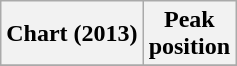<table class="wikitable plainrowheaders" style="text-align:center">
<tr>
<th scope="col">Chart (2013)</th>
<th scope="col">Peak<br>position</th>
</tr>
<tr>
</tr>
</table>
